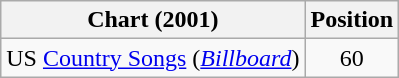<table class="wikitable">
<tr>
<th scope="col">Chart (2001)</th>
<th scope="col">Position</th>
</tr>
<tr>
<td>US <a href='#'>Country Songs</a> (<em><a href='#'>Billboard</a></em>)</td>
<td align="center">60</td>
</tr>
</table>
